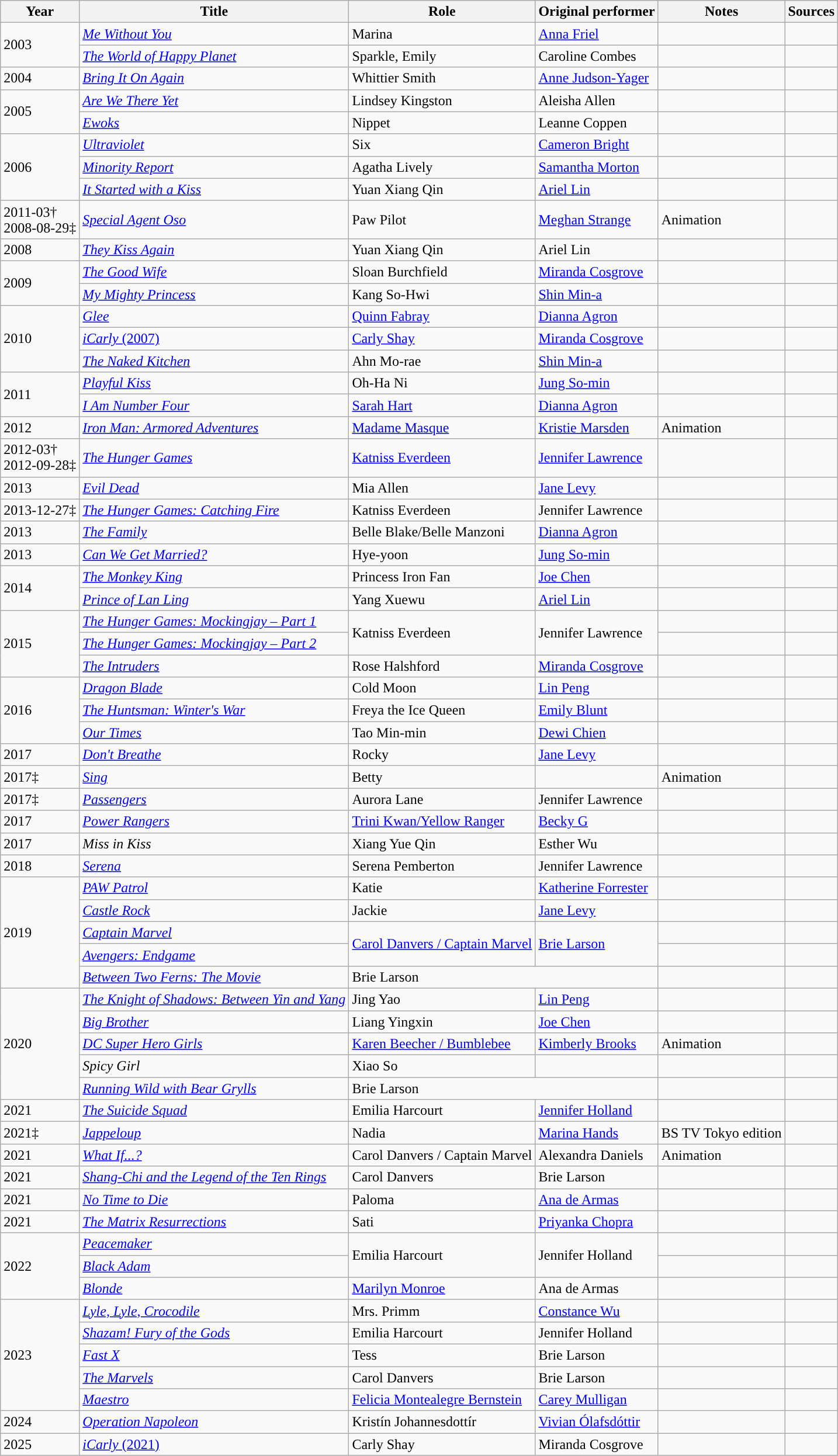<table class="wikitable sortable">
<tr>
<th>Year</th>
<th>Title</th>
<th>Role</th>
<th>Original performer</th>
<th class="unsortable">Notes</th>
<th class="unsortable">Sources</th>
</tr>
<tr>
<td rowspan="2">2003</td>
<td><em><a href='#'>Me Without You</a></em></td>
<td>Marina</td>
<td><a href='#'>Anna Friel</a></td>
<td></td>
<td></td>
</tr>
<tr>
<td><em><a href='#'>The World of Happy Planet</a></em></td>
<td>Sparkle, Emily</td>
<td>Caroline Combes</td>
<td></td>
<td></td>
</tr>
<tr>
<td>2004</td>
<td><em><a href='#'>Bring It On Again</a></em></td>
<td>Whittier Smith</td>
<td><a href='#'>Anne Judson-Yager</a></td>
<td></td>
<td></td>
</tr>
<tr>
<td rowspan="2">2005</td>
<td><em><a href='#'>Are We There Yet</a></em></td>
<td>Lindsey Kingston</td>
<td>Aleisha Allen</td>
<td></td>
<td></td>
</tr>
<tr>
<td><em><a href='#'>Ewoks</a></em></td>
<td>Nippet</td>
<td>Leanne Coppen</td>
<td></td>
<td></td>
</tr>
<tr>
<td rowspan="3">2006</td>
<td><em><a href='#'>Ultraviolet</a></em></td>
<td>Six</td>
<td><a href='#'>Cameron Bright</a></td>
<td></td>
<td></td>
</tr>
<tr>
<td><em><a href='#'>Minority Report</a></em></td>
<td>Agatha Lively</td>
<td><a href='#'>Samantha Morton</a></td>
<td></td>
<td></td>
</tr>
<tr>
<td><em><a href='#'>It Started with a Kiss</a></em></td>
<td>Yuan Xiang Qin</td>
<td><a href='#'>Ariel Lin</a></td>
<td></td>
<td></td>
</tr>
<tr>
<td>2011<span>-03</span>†<span><br>2008-08-29</span>‡</td>
<td><em><a href='#'>Special Agent Oso</a></em></td>
<td>Paw Pilot</td>
<td><a href='#'>Meghan Strange</a></td>
<td>Animation</td>
<td></td>
</tr>
<tr>
<td>2008</td>
<td><em><a href='#'>They Kiss Again</a></em></td>
<td>Yuan Xiang Qin</td>
<td>Ariel Lin</td>
<td></td>
<td></td>
</tr>
<tr>
<td rowspan="2">2009</td>
<td><em><a href='#'>The Good Wife</a></em></td>
<td>Sloan Burchfield</td>
<td><a href='#'>Miranda Cosgrove</a></td>
<td></td>
<td></td>
</tr>
<tr>
<td><em><a href='#'>My Mighty Princess</a></em></td>
<td>Kang So-Hwi</td>
<td><a href='#'>Shin Min-a</a></td>
<td></td>
<td></td>
</tr>
<tr>
<td rowspan="3">2010</td>
<td><em><a href='#'>Glee</a></em></td>
<td><a href='#'>Quinn Fabray</a></td>
<td><a href='#'>Dianna Agron</a></td>
<td></td>
<td></td>
</tr>
<tr>
<td><a href='#'><em>iCarly</em> (2007)</a></td>
<td><a href='#'>Carly Shay</a></td>
<td><a href='#'>Miranda Cosgrove</a></td>
<td></td>
<td></td>
</tr>
<tr>
<td><em><a href='#'>The Naked Kitchen</a></em></td>
<td>Ahn Mo-rae</td>
<td><a href='#'>Shin Min-a</a></td>
<td></td>
<td></td>
</tr>
<tr>
<td rowspan="2">2011</td>
<td><em><a href='#'>Playful Kiss</a></em></td>
<td>Oh-Ha Ni</td>
<td><a href='#'>Jung So-min</a></td>
<td></td>
<td></td>
</tr>
<tr>
<td><em><a href='#'>I Am Number Four</a></em></td>
<td><a href='#'>Sarah Hart</a></td>
<td><a href='#'>Dianna Agron</a></td>
<td></td>
<td></td>
</tr>
<tr>
<td>2012</td>
<td><em><a href='#'>Iron Man: Armored Adventures</a></em></td>
<td><a href='#'>Madame Masque</a></td>
<td><a href='#'>Kristie Marsden</a></td>
<td>Animation</td>
<td></td>
</tr>
<tr>
<td>2012<span>-03</span>†<span><br>2012-09-28</span>‡</td>
<td><em><a href='#'>The Hunger Games</a></em></td>
<td><a href='#'>Katniss Everdeen</a></td>
<td><a href='#'>Jennifer Lawrence</a></td>
<td></td>
<td></td>
</tr>
<tr>
<td>2013</td>
<td><em><a href='#'>Evil Dead</a></em></td>
<td>Mia Allen</td>
<td><a href='#'>Jane Levy</a></td>
<td></td>
<td></td>
</tr>
<tr>
<td>2013<span>-12-27</span>‡</td>
<td><em><a href='#'>The Hunger Games: Catching Fire</a></em></td>
<td>Katniss Everdeen</td>
<td>Jennifer Lawrence</td>
<td></td>
<td></td>
</tr>
<tr>
<td>2013</td>
<td><em><a href='#'>The Family</a></em></td>
<td>Belle Blake/Belle Manzoni</td>
<td><a href='#'>Dianna Agron</a></td>
<td></td>
<td></td>
</tr>
<tr>
<td>2013</td>
<td><em><a href='#'>Can We Get Married?</a></em></td>
<td>Hye-yoon</td>
<td><a href='#'>Jung So-min</a></td>
<td></td>
<td></td>
</tr>
<tr>
<td rowspan="2">2014</td>
<td><em><a href='#'>The Monkey King</a></em></td>
<td>Princess Iron Fan</td>
<td><a href='#'>Joe Chen</a></td>
<td></td>
<td></td>
</tr>
<tr>
<td><em><a href='#'>Prince of Lan Ling</a></em></td>
<td>Yang Xuewu</td>
<td><a href='#'>Ariel Lin</a></td>
<td></td>
<td></td>
</tr>
<tr>
<td rowspan="3">2015</td>
<td><em><a href='#'>The Hunger Games: Mockingjay – Part 1</a></em></td>
<td rowspan="2">Katniss Everdeen</td>
<td rowspan="2">Jennifer Lawrence</td>
<td></td>
<td></td>
</tr>
<tr>
<td><em><a href='#'>The Hunger Games: Mockingjay – Part 2</a></em></td>
<td></td>
<td></td>
</tr>
<tr>
<td><em><a href='#'>The Intruders</a></em></td>
<td>Rose Halshford</td>
<td><a href='#'>Miranda Cosgrove</a></td>
<td></td>
<td></td>
</tr>
<tr>
<td rowspan="3">2016</td>
<td><em><a href='#'>Dragon Blade</a></em></td>
<td>Cold Moon</td>
<td><a href='#'>Lin Peng</a></td>
<td></td>
<td></td>
</tr>
<tr>
<td><em><a href='#'>The Huntsman: Winter's War</a></em></td>
<td>Freya the Ice Queen</td>
<td><a href='#'>Emily Blunt</a></td>
<td></td>
<td></td>
</tr>
<tr>
<td><em><a href='#'>Our Times</a></em></td>
<td>Tao Min-min</td>
<td><a href='#'>Dewi Chien</a></td>
<td></td>
<td></td>
</tr>
<tr>
<td>2017</td>
<td><em><a href='#'>Don't Breathe</a></em></td>
<td>Rocky</td>
<td><a href='#'>Jane Levy</a></td>
<td></td>
<td></td>
</tr>
<tr>
<td>2017‡</td>
<td><em><a href='#'>Sing</a></em></td>
<td>Betty</td>
<td></td>
<td>Animation</td>
<td></td>
</tr>
<tr>
<td>2017‡</td>
<td><em><a href='#'>Passengers</a></em></td>
<td>Aurora Lane</td>
<td>Jennifer Lawrence</td>
<td></td>
<td></td>
</tr>
<tr>
<td>2017</td>
<td><em><a href='#'>Power Rangers</a></em></td>
<td><a href='#'>Trini Kwan/Yellow Ranger</a></td>
<td><a href='#'>Becky G</a></td>
<td></td>
<td></td>
</tr>
<tr>
<td>2017</td>
<td><em>Miss in Kiss</em></td>
<td>Xiang Yue Qin</td>
<td>Esther Wu</td>
<td></td>
<td></td>
</tr>
<tr>
<td>2018</td>
<td><em><a href='#'>Serena</a></em></td>
<td>Serena Pemberton</td>
<td>Jennifer Lawrence</td>
<td></td>
<td></td>
</tr>
<tr>
<td rowspan="5">2019</td>
<td><em><a href='#'>PAW Patrol</a></em></td>
<td>Katie</td>
<td><a href='#'>Katherine Forrester</a></td>
<td></td>
<td></td>
</tr>
<tr>
<td><em><a href='#'>Castle Rock</a></em></td>
<td>Jackie</td>
<td><a href='#'>Jane Levy</a></td>
<td></td>
<td></td>
</tr>
<tr>
<td><em><a href='#'>Captain Marvel</a></em></td>
<td rowspan="2"><a href='#'>Carol Danvers / Captain Marvel</a></td>
<td rowspan="2"><a href='#'>Brie Larson</a></td>
<td></td>
<td></td>
</tr>
<tr>
<td><em><a href='#'>Avengers: Endgame</a></em></td>
<td></td>
<td></td>
</tr>
<tr>
<td><em><a href='#'>Between Two Ferns: The Movie</a></em></td>
<td ! colspan=2>Brie Larson</td>
<td></td>
<td></td>
</tr>
<tr>
<td rowspan="5">2020</td>
<td><em><a href='#'>The Knight of Shadows: Between Yin and Yang</a></em></td>
<td>Jing Yao</td>
<td><a href='#'>Lin Peng</a></td>
<td></td>
<td></td>
</tr>
<tr>
<td><em><a href='#'>Big Brother</a></em></td>
<td>Liang Yingxin</td>
<td><a href='#'>Joe Chen</a></td>
<td></td>
<td></td>
</tr>
<tr>
<td><em><a href='#'>DC Super Hero Girls</a></em></td>
<td><a href='#'>Karen Beecher / Bumblebee</a></td>
<td><a href='#'>Kimberly Brooks</a></td>
<td>Animation</td>
<td></td>
</tr>
<tr>
<td><em>Spicy Girl</em></td>
<td>Xiao So</td>
<td></td>
<td></td>
<td></td>
</tr>
<tr>
<td><em><a href='#'>Running Wild with Bear Grylls</a></em></td>
<td ! colspan=2>Brie Larson</td>
<td></td>
<td></td>
</tr>
<tr>
<td>2021</td>
<td><em><a href='#'>The Suicide Squad</a></em></td>
<td>Emilia Harcourt</td>
<td><a href='#'>Jennifer Holland</a></td>
<td></td>
<td></td>
</tr>
<tr>
<td>2021‡</td>
<td><em><a href='#'>Jappeloup</a></em></td>
<td>Nadia</td>
<td><a href='#'>Marina Hands</a></td>
<td>BS TV Tokyo edition</td>
<td></td>
</tr>
<tr>
<td>2021</td>
<td><em><a href='#'>What If...?</a></em></td>
<td>Carol Danvers / Captain Marvel</td>
<td>Alexandra Daniels</td>
<td>Animation</td>
<td></td>
</tr>
<tr>
<td>2021</td>
<td><em><a href='#'>Shang-Chi and the Legend of the Ten Rings</a></em></td>
<td>Carol Danvers</td>
<td>Brie Larson</td>
<td></td>
<td></td>
</tr>
<tr>
<td>2021</td>
<td><em><a href='#'>No Time to Die</a></em></td>
<td>Paloma</td>
<td><a href='#'>Ana de Armas</a></td>
<td></td>
<td></td>
</tr>
<tr>
<td>2021</td>
<td><em><a href='#'>The Matrix Resurrections</a></em></td>
<td>Sati</td>
<td><a href='#'>Priyanka Chopra</a></td>
<td></td>
<td></td>
</tr>
<tr>
<td rowspan="3">2022</td>
<td><em><a href='#'>Peacemaker</a></em></td>
<td rowspan="2">Emilia Harcourt</td>
<td rowspan="2">Jennifer Holland</td>
<td></td>
<td></td>
</tr>
<tr>
<td><em><a href='#'>Black Adam</a></em></td>
<td></td>
<td></td>
</tr>
<tr>
<td><em><a href='#'>Blonde</a></em></td>
<td><a href='#'>Marilyn Monroe</a></td>
<td>Ana de Armas</td>
<td></td>
<td></td>
</tr>
<tr>
<td rowspan="5">2023</td>
<td><em><a href='#'>Lyle, Lyle, Crocodile</a></em></td>
<td>Mrs. Primm</td>
<td><a href='#'>Constance Wu</a></td>
<td></td>
<td></td>
</tr>
<tr>
<td><em><a href='#'>Shazam! Fury of the Gods</a></em></td>
<td>Emilia Harcourt</td>
<td>Jennifer Holland</td>
<td></td>
<td></td>
</tr>
<tr>
<td><em><a href='#'>Fast X</a></em></td>
<td>Tess</td>
<td>Brie Larson</td>
<td></td>
<td></td>
</tr>
<tr>
<td><em><a href='#'>The Marvels</a></em></td>
<td>Carol Danvers</td>
<td>Brie Larson</td>
<td></td>
<td></td>
</tr>
<tr>
<td><em><a href='#'>Maestro</a></em></td>
<td><a href='#'>Felicia Montealegre Bernstein</a></td>
<td><a href='#'>Carey Mulligan</a></td>
<td></td>
<td></td>
</tr>
<tr>
<td>2024</td>
<td><em><a href='#'>Operation Napoleon</a></em></td>
<td>Kristín Johannesdottír</td>
<td><a href='#'>Vivian Ólafsdóttir</a></td>
<td></td>
<td></td>
</tr>
<tr>
<td>2025</td>
<td><a href='#'><em>iCarly</em> (2021)</a></td>
<td>Carly Shay</td>
<td>Miranda Cosgrove</td>
<td></td>
<td></td>
</tr>
</table>
